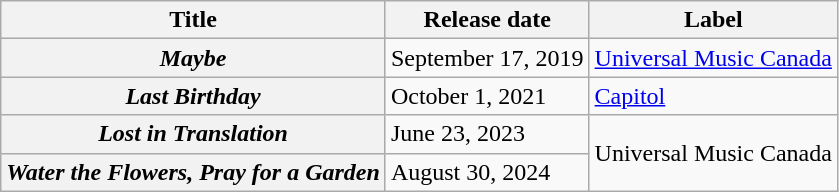<table class="wikitable plainrowheaders">
<tr>
<th>Title</th>
<th>Release date</th>
<th>Label</th>
</tr>
<tr>
<th scope="row"><em>Maybe</em></th>
<td>September 17, 2019</td>
<td><a href='#'>Universal Music Canada</a></td>
</tr>
<tr>
<th scope="row"><em>Last Birthday</em></th>
<td>October 1, 2021</td>
<td><a href='#'>Capitol</a></td>
</tr>
<tr>
<th scope="row"><em>Lost in Translation</em></th>
<td>June 23, 2023</td>
<td rowspan="2">Universal Music Canada</td>
</tr>
<tr>
<th scope="row"><em>Water the Flowers, Pray for a Garden</em></th>
<td>August 30, 2024</td>
</tr>
</table>
